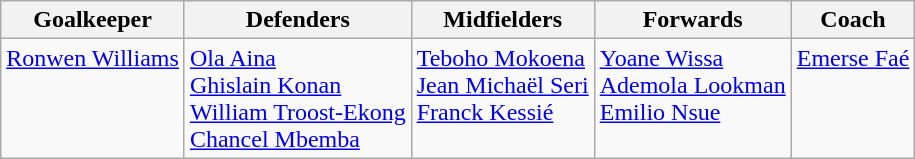<table class="wikitable">
<tr>
<th>Goalkeeper</th>
<th>Defenders</th>
<th>Midfielders</th>
<th>Forwards</th>
<th>Coach</th>
</tr>
<tr style="vertical-align:top">
<td> <a href='#'>Ronwen Williams</a></td>
<td> <a href='#'>Ola Aina</a><br> <a href='#'>Ghislain Konan</a><br> <a href='#'>William Troost-Ekong</a><br> <a href='#'>Chancel Mbemba</a></td>
<td> <a href='#'>Teboho Mokoena</a><br> <a href='#'>Jean Michaël Seri</a><br> <a href='#'>Franck Kessié</a></td>
<td> <a href='#'>Yoane Wissa</a><br> <a href='#'>Ademola Lookman</a><br> <a href='#'>Emilio Nsue</a></td>
<td> <a href='#'>Emerse Faé</a></td>
</tr>
</table>
